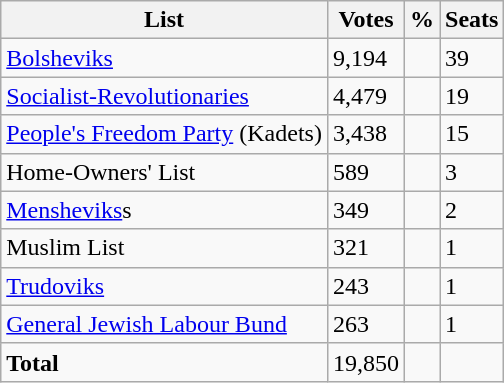<table class="wikitable">
<tr>
<th>List</th>
<th>Votes</th>
<th>%</th>
<th>Seats</th>
</tr>
<tr>
<td><a href='#'>Bolsheviks</a></td>
<td>9,194</td>
<td></td>
<td>39</td>
</tr>
<tr>
<td><a href='#'>Socialist-Revolutionaries</a></td>
<td>4,479</td>
<td></td>
<td>19</td>
</tr>
<tr>
<td><a href='#'>People's Freedom Party</a> (Kadets)</td>
<td>3,438</td>
<td></td>
<td>15</td>
</tr>
<tr>
<td>Home-Owners' List</td>
<td>589</td>
<td></td>
<td>3</td>
</tr>
<tr>
<td><a href='#'>Mensheviks</a>s</td>
<td>349</td>
<td></td>
<td>2</td>
</tr>
<tr>
<td>Muslim List</td>
<td>321</td>
<td></td>
<td>1</td>
</tr>
<tr>
<td><a href='#'>Trudoviks</a></td>
<td>243</td>
<td></td>
<td>1</td>
</tr>
<tr>
<td><a href='#'>General Jewish Labour Bund</a></td>
<td>263</td>
<td></td>
<td>1</td>
</tr>
<tr>
<td><strong>Total</strong></td>
<td>19,850</td>
<td></td>
</tr>
</table>
